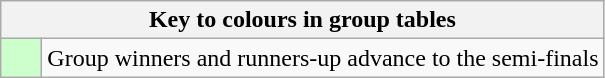<table class="wikitable" style="text-align: center;">
<tr>
<th colspan=2>Key to colours in group tables</th>
</tr>
<tr>
<td bgcolor=#ccffcc style="width: 20px;"></td>
<td align=left>Group winners and runners-up advance to the semi-finals</td>
</tr>
</table>
